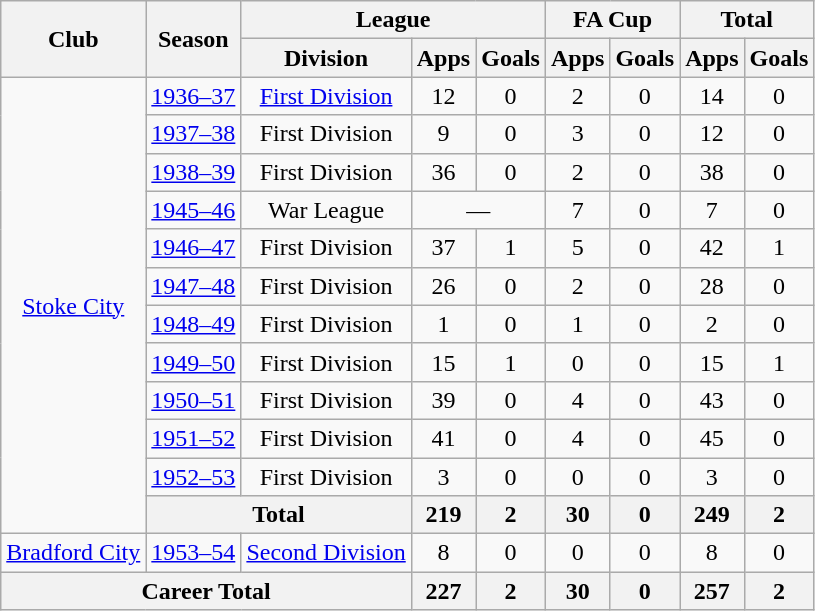<table class="wikitable" style="text-align: center;">
<tr>
<th rowspan="2">Club</th>
<th rowspan="2">Season</th>
<th colspan="3">League</th>
<th colspan="2">FA Cup</th>
<th colspan="2">Total</th>
</tr>
<tr>
<th>Division</th>
<th>Apps</th>
<th>Goals</th>
<th>Apps</th>
<th>Goals</th>
<th>Apps</th>
<th>Goals</th>
</tr>
<tr>
<td rowspan="12"><a href='#'>Stoke City</a></td>
<td><a href='#'>1936–37</a></td>
<td><a href='#'>First Division</a></td>
<td>12</td>
<td>0</td>
<td>2</td>
<td>0</td>
<td>14</td>
<td>0</td>
</tr>
<tr>
<td><a href='#'>1937–38</a></td>
<td>First Division</td>
<td>9</td>
<td>0</td>
<td>3</td>
<td>0</td>
<td>12</td>
<td>0</td>
</tr>
<tr>
<td><a href='#'>1938–39</a></td>
<td>First Division</td>
<td>36</td>
<td>0</td>
<td>2</td>
<td>0</td>
<td>38</td>
<td>0</td>
</tr>
<tr>
<td><a href='#'>1945–46</a></td>
<td>War League</td>
<td colspan="2">—</td>
<td>7</td>
<td>0</td>
<td>7</td>
<td>0</td>
</tr>
<tr>
<td><a href='#'>1946–47</a></td>
<td>First Division</td>
<td>37</td>
<td>1</td>
<td>5</td>
<td>0</td>
<td>42</td>
<td>1</td>
</tr>
<tr>
<td><a href='#'>1947–48</a></td>
<td>First Division</td>
<td>26</td>
<td>0</td>
<td>2</td>
<td>0</td>
<td>28</td>
<td>0</td>
</tr>
<tr>
<td><a href='#'>1948–49</a></td>
<td>First Division</td>
<td>1</td>
<td>0</td>
<td>1</td>
<td>0</td>
<td>2</td>
<td>0</td>
</tr>
<tr>
<td><a href='#'>1949–50</a></td>
<td>First Division</td>
<td>15</td>
<td>1</td>
<td>0</td>
<td>0</td>
<td>15</td>
<td>1</td>
</tr>
<tr>
<td><a href='#'>1950–51</a></td>
<td>First Division</td>
<td>39</td>
<td>0</td>
<td>4</td>
<td>0</td>
<td>43</td>
<td>0</td>
</tr>
<tr>
<td><a href='#'>1951–52</a></td>
<td>First Division</td>
<td>41</td>
<td>0</td>
<td>4</td>
<td>0</td>
<td>45</td>
<td>0</td>
</tr>
<tr>
<td><a href='#'>1952–53</a></td>
<td>First Division</td>
<td>3</td>
<td>0</td>
<td>0</td>
<td>0</td>
<td>3</td>
<td>0</td>
</tr>
<tr>
<th colspan=2>Total</th>
<th>219</th>
<th>2</th>
<th>30</th>
<th>0</th>
<th>249</th>
<th>2</th>
</tr>
<tr>
<td><a href='#'>Bradford City</a></td>
<td><a href='#'>1953–54</a></td>
<td><a href='#'>Second Division</a></td>
<td>8</td>
<td>0</td>
<td>0</td>
<td>0</td>
<td>8</td>
<td>0</td>
</tr>
<tr>
<th colspan="3">Career Total</th>
<th>227</th>
<th>2</th>
<th>30</th>
<th>0</th>
<th>257</th>
<th>2</th>
</tr>
</table>
